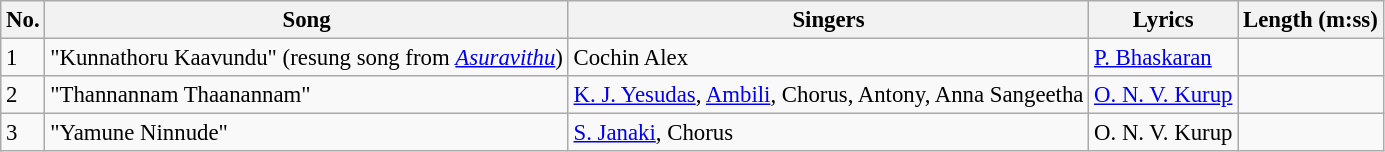<table class="wikitable" style="font-size:95%;">
<tr>
<th>No.</th>
<th>Song</th>
<th>Singers</th>
<th>Lyrics</th>
<th>Length (m:ss)</th>
</tr>
<tr>
<td>1</td>
<td>"Kunnathoru Kaavundu" (resung song from <a href='#'><em>Asuravithu</em></a>)</td>
<td>Cochin Alex</td>
<td><a href='#'>P. Bhaskaran</a></td>
<td></td>
</tr>
<tr>
<td>2</td>
<td>"Thannannam Thaanannam"</td>
<td><a href='#'>K. J. Yesudas</a>, <a href='#'>Ambili</a>, Chorus, Antony, Anna Sangeetha</td>
<td><a href='#'>O. N. V. Kurup</a></td>
<td></td>
</tr>
<tr>
<td>3</td>
<td>"Yamune Ninnude"</td>
<td><a href='#'>S. Janaki</a>, Chorus</td>
<td>O. N. V. Kurup</td>
<td></td>
</tr>
</table>
